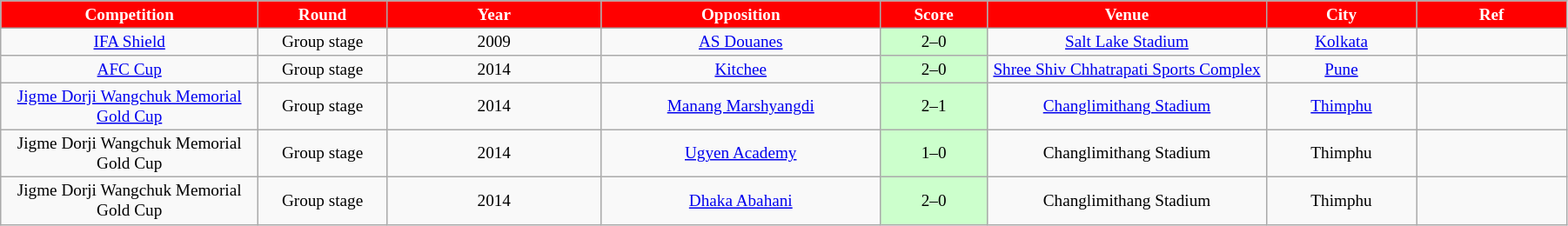<table class="wikitable" style="font-size:80%; width:95%; text-align:center">
<tr>
<th width="12%" style="background:Red; color:white; text-align:center;">Competition</th>
<th width="6%" style="background:Red; color:white; text-align:center;">Round</th>
<th width="10%" style="background:Red; color:white; text-align:center;">Year</th>
<th width="13%" style="background:Red; color:white; text-align:center;">Opposition</th>
<th width="5%" style="background:Red; color:white; text-align:center;">Score</th>
<th width="13%" style="background:Red; color:white; text-align:center;">Venue</th>
<th width="7%" style="background:Red; color:white; text-align:center;">City</th>
<th width="7%" style="background:Red; color:white; text-align:center;">Ref</th>
</tr>
<tr>
<td><a href='#'>IFA Shield</a></td>
<td>Group stage</td>
<td>2009<br><td> <a href='#'>AS Douanes</a></td>
<td style="text-align:center; background:#CCFFCC;">2–0</td>
<td><a href='#'>Salt Lake Stadium</a></td>
<td><a href='#'>Kolkata</a></td>
<td></td>
</tr>
<tr>
<td><a href='#'>AFC Cup</a></td>
<td>Group stage</td>
<td>2014<br><td> <a href='#'>Kitchee</a></td>
<td style="text-align:center; background:#CCFFCC;">2–0</td>
<td><a href='#'>Shree Shiv Chhatrapati Sports Complex</a></td>
<td><a href='#'>Pune</a></td>
<td></td>
</tr>
<tr>
<td><a href='#'>Jigme Dorji Wangchuk Memorial Gold Cup</a></td>
<td>Group stage</td>
<td>2014<br><td> <a href='#'>Manang Marshyangdi</a></td>
<td style="text-align:center; background:#CCFFCC;">2–1</td>
<td><a href='#'>Changlimithang Stadium</a></td>
<td><a href='#'>Thimphu</a></td>
<td></td>
</tr>
<tr>
<td>Jigme Dorji Wangchuk Memorial Gold Cup</td>
<td>Group stage</td>
<td>2014<br><td> <a href='#'>Ugyen Academy</a></td>
<td style="text-align:center; background:#CCFFCC;">1–0</td>
<td>Changlimithang Stadium</td>
<td>Thimphu</td>
<td></td>
</tr>
<tr>
<td>Jigme Dorji Wangchuk Memorial Gold Cup</td>
<td>Group stage</td>
<td>2014<br><td> <a href='#'>Dhaka Abahani</a></td>
<td style="text-align:center; background:#CCFFCC;">2–0</td>
<td>Changlimithang Stadium</td>
<td>Thimphu</td>
<td></td>
</tr>
</table>
